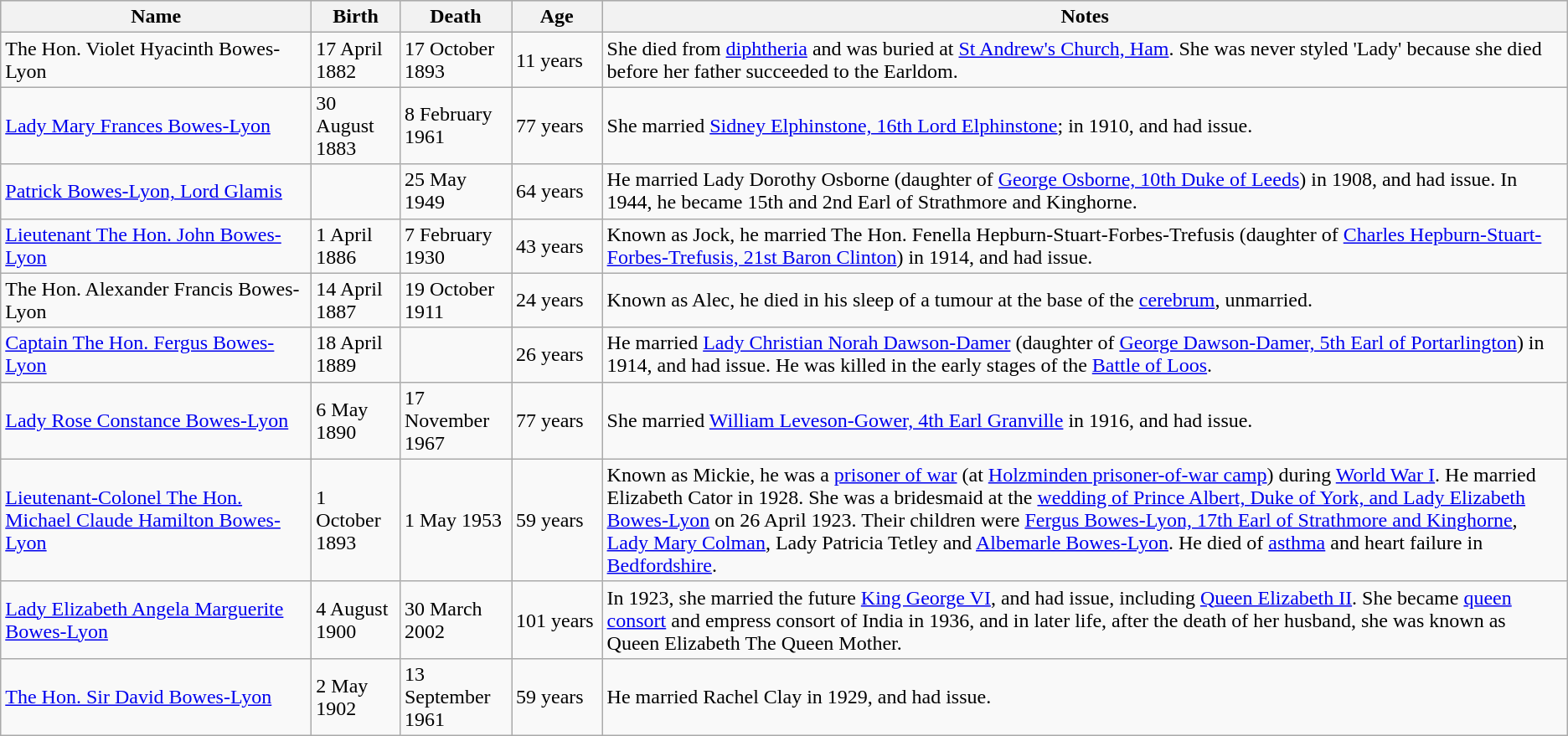<table class="wikitable" border="1" style="border-collapse: collapse;">
<tr bgcolor="#cccccc">
<th scope="col" width=240pt>Name</th>
<th scope="col">Birth</th>
<th scope="col">Death</th>
<th scope="col" width=65pt>Age</th>
<th scope="col">Notes</th>
</tr>
<tr>
<td>The Hon. Violet Hyacinth Bowes-Lyon</td>
<td>17 April 1882</td>
<td>17 October 1893</td>
<td>11 years</td>
<td>She died from <a href='#'>diphtheria</a> and was buried at <a href='#'>St Andrew's Church, Ham</a>. She was never styled 'Lady' because she died before her father succeeded to the Earldom.</td>
</tr>
<tr>
<td><a href='#'>Lady Mary Frances Bowes-Lyon</a></td>
<td>30 August 1883</td>
<td>8 February 1961</td>
<td>77 years</td>
<td>She married <a href='#'>Sidney Elphinstone, 16th Lord Elphinstone</a>; in 1910, and had issue.</td>
</tr>
<tr>
<td><a href='#'>Patrick Bowes-Lyon, Lord Glamis</a></td>
<td></td>
<td>25 May 1949</td>
<td>64 years</td>
<td>He married Lady Dorothy Osborne (daughter of <a href='#'>George Osborne, 10th Duke of Leeds</a>) in 1908, and had issue. In 1944, he became 15th and 2nd Earl of Strathmore and Kinghorne.</td>
</tr>
<tr>
<td><a href='#'>Lieutenant The Hon. John Bowes-Lyon</a></td>
<td>1 April 1886</td>
<td>7 February 1930</td>
<td>43 years</td>
<td>Known as Jock, he married The Hon. Fenella Hepburn-Stuart-Forbes-Trefusis (daughter of <a href='#'>Charles Hepburn-Stuart-Forbes-Trefusis, 21st Baron Clinton</a>) in 1914, and had issue.</td>
</tr>
<tr>
<td>The Hon. Alexander Francis Bowes-Lyon</td>
<td>14 April 1887</td>
<td>19 October 1911</td>
<td>24 years</td>
<td>Known as Alec, he died in his sleep of a tumour at the base of the <a href='#'>cerebrum</a>, unmarried.</td>
</tr>
<tr>
<td><a href='#'>Captain The Hon. Fergus Bowes-Lyon</a></td>
<td>18 April 1889</td>
<td></td>
<td>26 years</td>
<td>He married <a href='#'>Lady Christian Norah Dawson-Damer</a> (daughter of <a href='#'>George Dawson-Damer, 5th Earl of Portarlington</a>) in 1914, and had issue.  He was killed in the early stages of the <a href='#'>Battle of Loos</a>.</td>
</tr>
<tr>
<td><a href='#'>Lady Rose Constance Bowes-Lyon</a></td>
<td>6 May 1890</td>
<td>17 November 1967</td>
<td>77 years</td>
<td>She married <a href='#'>William Leveson-Gower, 4th Earl Granville</a> in 1916, and had issue.</td>
</tr>
<tr>
<td><a href='#'>Lieutenant-Colonel The Hon. Michael Claude Hamilton Bowes-Lyon</a></td>
<td>1 October 1893</td>
<td>1 May 1953</td>
<td>59 years</td>
<td>Known as Mickie, he was a <a href='#'>prisoner of war</a> (at <a href='#'>Holzminden prisoner-of-war camp</a>) during <a href='#'>World War I</a>. He married Elizabeth Cator in 1928. She was a bridesmaid at the <a href='#'>wedding of Prince Albert, Duke of York, and Lady Elizabeth Bowes-Lyon</a> on 26 April 1923. Their children were <a href='#'>Fergus Bowes-Lyon, 17th Earl of Strathmore and Kinghorne</a>, <a href='#'>Lady Mary Colman</a>, Lady Patricia Tetley and <a href='#'>Albemarle Bowes-Lyon</a>. He died of <a href='#'>asthma</a> and heart failure in <a href='#'>Bedfordshire</a>.</td>
</tr>
<tr>
<td><a href='#'>Lady Elizabeth Angela Marguerite Bowes-Lyon</a></td>
<td>4 August 1900</td>
<td>30 March 2002</td>
<td>101 years</td>
<td>In 1923, she married the future <a href='#'>King George VI</a>, and had issue, including <a href='#'>Queen Elizabeth II</a>. She became <a href='#'>queen consort</a> and empress consort of India in 1936, and in later life, after the death of her husband, she was known as Queen Elizabeth The Queen Mother.</td>
</tr>
<tr>
<td><a href='#'>The Hon. Sir David Bowes-Lyon</a></td>
<td>2 May 1902</td>
<td>13 September 1961</td>
<td>59 years</td>
<td>He married Rachel Clay in 1929, and had issue.</td>
</tr>
</table>
